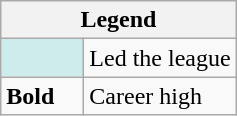<table class="wikitable mw-collapsible mw-collapsed">
<tr>
<th colspan="2">Legend</th>
</tr>
<tr>
<td style="background:#cfecec; width:3em;"></td>
<td>Led the league</td>
</tr>
<tr>
<td><strong>Bold</strong></td>
<td>Career high</td>
</tr>
</table>
